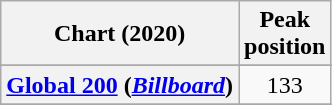<table class="wikitable sortable plainrowheaders" style="text-align:center">
<tr>
<th scope="col">Chart (2020)</th>
<th scope="col">Peak<br>position</th>
</tr>
<tr>
</tr>
<tr>
<th scope="row"><a href='#'>Global 200</a> (<em><a href='#'>Billboard</a></em>)</th>
<td>133</td>
</tr>
<tr>
</tr>
<tr>
</tr>
<tr>
</tr>
</table>
